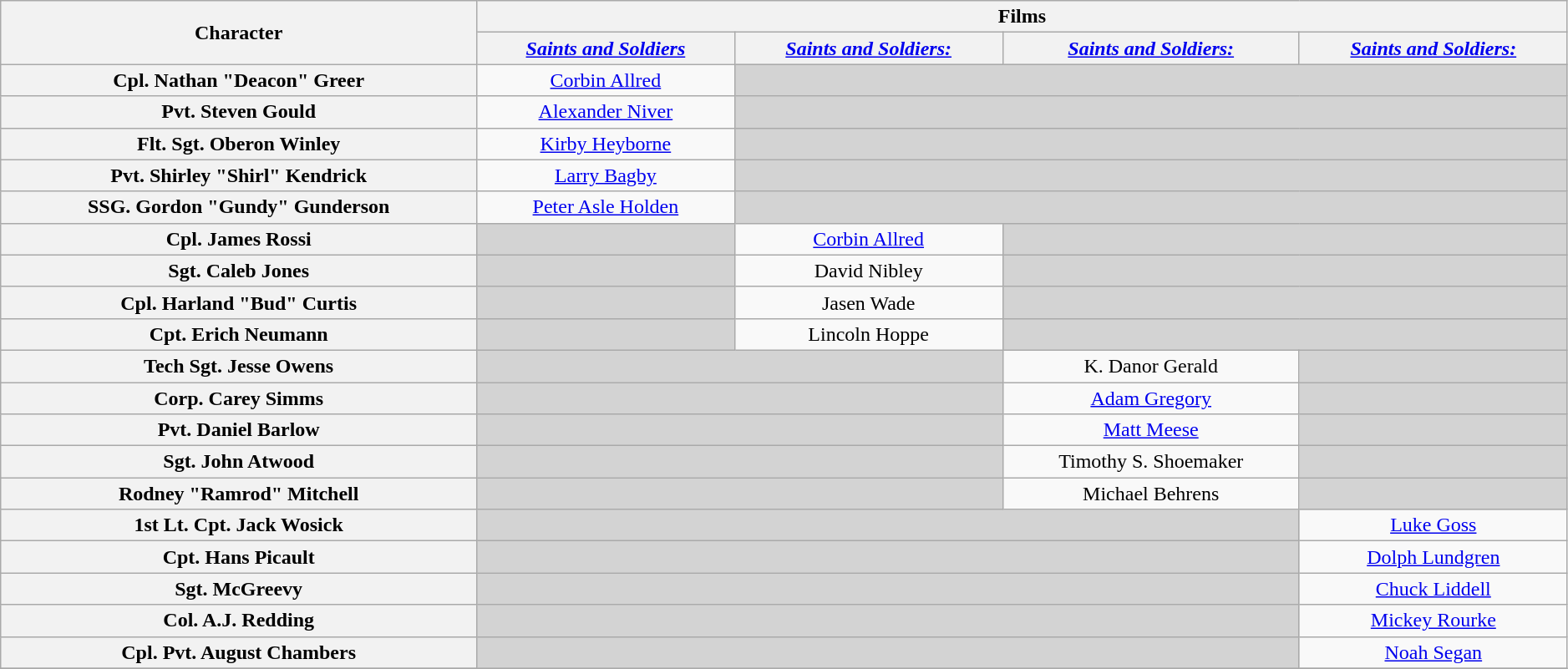<table class="wikitable" style="text-align:center; width:99%;">
<tr>
<th rowspan="2">Character</th>
<th colspan="4" style="text-align:center;">Films</th>
</tr>
<tr>
<th style="text-align:center;"><em><a href='#'>Saints and Soldiers</a></em></th>
<th style="text-align:center;"><em><a href='#'>Saints and Soldiers: <br></a></em></th>
<th style="text-align:center;"><em><a href='#'>Saints and Soldiers: <br></a></em></th>
<th style="text-align:center;"><em><a href='#'>Saints and Soldiers: <br></a></em></th>
</tr>
<tr>
<th>Cpl. Nathan "Deacon" Greer</th>
<td><a href='#'>Corbin Allred</a></td>
<td colspan="3" style="background:lightgrey;"></td>
</tr>
<tr>
<th>Pvt. Steven Gould</th>
<td><a href='#'>Alexander Niver</a></td>
<td colspan="3" style="background:lightgrey;"></td>
</tr>
<tr>
<th>Flt. Sgt. Oberon Winley</th>
<td><a href='#'>Kirby Heyborne</a></td>
<td colspan="3" style="background:lightgrey;"></td>
</tr>
<tr>
<th>Pvt. Shirley "Shirl" Kendrick</th>
<td><a href='#'>Larry Bagby</a></td>
<td colspan="3" style="background:lightgrey;"></td>
</tr>
<tr>
<th>SSG. Gordon "Gundy" Gunderson</th>
<td><a href='#'>Peter Asle Holden</a></td>
<td colspan="3" style="background:lightgrey;"></td>
</tr>
<tr>
<th>Cpl. James Rossi</th>
<td style="background:lightgrey;"></td>
<td><a href='#'>Corbin Allred</a></td>
<td colspan="2" style="background:lightgrey;"></td>
</tr>
<tr>
<th>Sgt. Caleb Jones</th>
<td style="background:lightgrey;"></td>
<td>David Nibley</td>
<td colspan="2" style="background:lightgrey;"></td>
</tr>
<tr>
<th>Cpl. Harland "Bud" Curtis</th>
<td style="background:lightgrey;"></td>
<td>Jasen Wade</td>
<td colspan="2" style="background:lightgrey;"></td>
</tr>
<tr>
<th>Cpt. Erich Neumann</th>
<td style="background:lightgrey;"></td>
<td>Lincoln Hoppe</td>
<td colspan="2" style="background:lightgrey;"></td>
</tr>
<tr>
<th>Tech Sgt. Jesse Owens</th>
<td colspan="2" style="background:lightgrey;"></td>
<td>K. Danor Gerald</td>
<td style="background:lightgrey;"></td>
</tr>
<tr>
<th>Corp. Carey Simms</th>
<td colspan="2" style="background:lightgrey;"></td>
<td><a href='#'>Adam Gregory</a></td>
<td style="background:lightgrey;"></td>
</tr>
<tr>
<th>Pvt. Daniel Barlow</th>
<td colspan="2" style="background:lightgrey;"></td>
<td><a href='#'>Matt Meese</a></td>
<td style="background:lightgrey;"></td>
</tr>
<tr>
<th>Sgt. John Atwood</th>
<td colspan="2" style="background:lightgrey;"></td>
<td>Timothy S. Shoemaker</td>
<td style="background:lightgrey;"></td>
</tr>
<tr>
<th>Rodney "Ramrod" Mitchell</th>
<td colspan="2" style="background:lightgrey;"></td>
<td>Michael Behrens</td>
<td style="background:lightgrey;"></td>
</tr>
<tr>
<th>1st Lt. Cpt. Jack Wosick</th>
<td colspan="3" style="background:lightgrey;"></td>
<td><a href='#'>Luke Goss</a></td>
</tr>
<tr>
<th>Cpt. Hans Picault</th>
<td colspan="3" style="background:lightgrey;"></td>
<td><a href='#'>Dolph Lundgren</a></td>
</tr>
<tr>
<th>Sgt. McGreevy</th>
<td colspan="3" style="background:lightgrey;"></td>
<td><a href='#'>Chuck Liddell</a></td>
</tr>
<tr>
<th>Col. A.J. Redding</th>
<td colspan="3" style="background:lightgrey;"></td>
<td><a href='#'>Mickey Rourke</a></td>
</tr>
<tr>
<th>Cpl. Pvt. August Chambers</th>
<td colspan="3" style="background:lightgrey;"></td>
<td><a href='#'>Noah Segan</a></td>
</tr>
<tr>
</tr>
</table>
